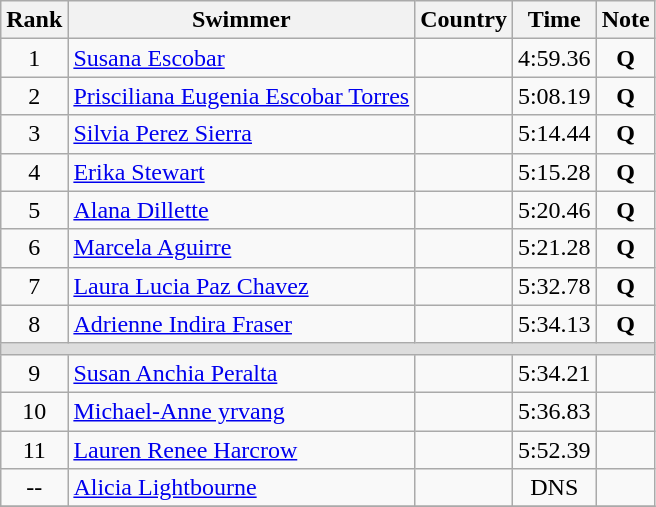<table class="wikitable" style="text-align:center">
<tr>
<th>Rank</th>
<th>Swimmer</th>
<th>Country</th>
<th>Time</th>
<th>Note</th>
</tr>
<tr>
<td>1</td>
<td align=left><a href='#'>Susana Escobar</a></td>
<td align=left></td>
<td>4:59.36</td>
<td><strong>Q</strong></td>
</tr>
<tr>
<td>2</td>
<td align=left><a href='#'>Prisciliana Eugenia Escobar Torres</a></td>
<td align=left></td>
<td>5:08.19</td>
<td><strong>Q</strong></td>
</tr>
<tr>
<td>3</td>
<td align=left><a href='#'>Silvia Perez Sierra</a></td>
<td align=left></td>
<td>5:14.44</td>
<td><strong>Q</strong></td>
</tr>
<tr>
<td>4</td>
<td align=left><a href='#'>Erika Stewart</a></td>
<td align=left></td>
<td>5:15.28</td>
<td><strong>Q</strong></td>
</tr>
<tr>
<td>5</td>
<td align=left><a href='#'>Alana Dillette</a></td>
<td align=left></td>
<td>5:20.46</td>
<td><strong>Q</strong></td>
</tr>
<tr>
<td>6</td>
<td align=left><a href='#'>Marcela Aguirre</a></td>
<td align=left></td>
<td>5:21.28</td>
<td><strong>Q</strong></td>
</tr>
<tr>
<td>7</td>
<td align=left><a href='#'>Laura Lucia Paz Chavez</a></td>
<td align=left></td>
<td>5:32.78</td>
<td><strong>Q</strong></td>
</tr>
<tr>
<td>8</td>
<td align=left><a href='#'>Adrienne Indira Fraser</a></td>
<td align=left></td>
<td>5:34.13</td>
<td><strong>Q</strong></td>
</tr>
<tr bgcolor=#DDDDDD>
<td colspan=5></td>
</tr>
<tr>
<td>9</td>
<td align=left><a href='#'>Susan Anchia Peralta</a></td>
<td align=left></td>
<td>5:34.21</td>
<td></td>
</tr>
<tr>
<td>10</td>
<td align=left><a href='#'>Michael-Anne yrvang</a></td>
<td align=left></td>
<td>5:36.83</td>
<td></td>
</tr>
<tr>
<td>11</td>
<td align=left><a href='#'>Lauren Renee Harcrow</a></td>
<td align=left></td>
<td>5:52.39</td>
<td></td>
</tr>
<tr>
<td>--</td>
<td align=left><a href='#'>Alicia Lightbourne</a></td>
<td align=left></td>
<td>DNS</td>
<td></td>
</tr>
<tr>
</tr>
</table>
